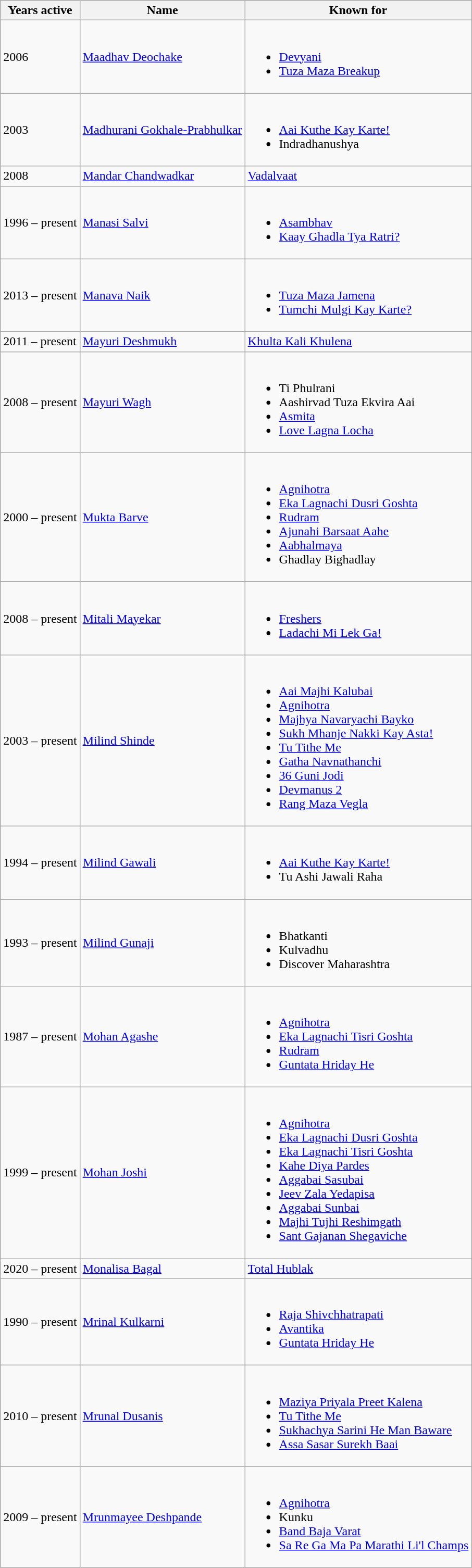<table class="wikitable">
<tr>
<th>Years active</th>
<th>Name</th>
<th>Known for</th>
</tr>
<tr>
<td>2006</td>
<td><a href='#'>Maadhav Deochake</a></td>
<td><br><ul><li><a href='#'>Devyani</a></li><li><a href='#'>Tuza Maza Breakup</a></li></ul></td>
</tr>
<tr>
<td>2003</td>
<td><a href='#'>Madhurani Gokhale-Prabhulkar</a></td>
<td><br><ul><li><a href='#'>Aai Kuthe Kay Karte!</a></li><li>Indradhanushya</li></ul></td>
</tr>
<tr>
<td>2008</td>
<td><a href='#'>Mandar Chandwadkar</a></td>
<td><a href='#'>Vadalvaat</a></td>
</tr>
<tr>
<td>1996 – present</td>
<td><a href='#'>Manasi Salvi</a></td>
<td><br><ul><li><a href='#'>Asambhav</a></li><li><a href='#'>Kaay Ghadla Tya Ratri?</a></li></ul></td>
</tr>
<tr>
<td>2013 – present</td>
<td><a href='#'>Manava Naik</a></td>
<td><br><ul><li><a href='#'>Tuza Maza Jamena</a></li><li><a href='#'>Tumchi Mulgi Kay Karte?</a></li></ul></td>
</tr>
<tr>
<td>2011 – present</td>
<td><a href='#'>Mayuri Deshmukh</a></td>
<td><a href='#'>Khulta Kali Khulena</a></td>
</tr>
<tr>
<td>2008 – present</td>
<td><a href='#'>Mayuri Wagh</a></td>
<td><br><ul><li>Ti Phulrani</li><li>Aashirvad Tuza Ekvira Aai</li><li><a href='#'>Asmita</a></li><li><a href='#'>Love Lagna Locha</a></li></ul></td>
</tr>
<tr>
<td>2000 – present</td>
<td><a href='#'>Mukta Barve</a></td>
<td><br><ul><li><a href='#'>Agnihotra</a></li><li><a href='#'>Eka Lagnachi Dusri Goshta</a></li><li><a href='#'>Rudram</a></li><li><a href='#'>Ajunahi Barsaat Aahe</a></li><li><a href='#'>Aabhalmaya</a></li><li>Ghadlay Bighadlay</li></ul></td>
</tr>
<tr>
<td>2008 – present</td>
<td><a href='#'>Mitali Mayekar</a></td>
<td><br><ul><li><a href='#'>Freshers</a></li><li><a href='#'>Ladachi Mi Lek Ga!</a></li></ul></td>
</tr>
<tr>
<td>2003 – present</td>
<td><a href='#'>Milind Shinde</a></td>
<td><br><ul><li><a href='#'>Aai Majhi Kalubai</a></li><li><a href='#'>Agnihotra</a></li><li><a href='#'>Majhya Navaryachi Bayko</a></li><li><a href='#'>Sukh Mhanje Nakki Kay Asta!</a></li><li><a href='#'>Tu Tithe Me</a></li><li><a href='#'>Gatha Navnathanchi</a></li><li><a href='#'>36 Guni Jodi</a></li><li><a href='#'>Devmanus 2</a></li><li><a href='#'>Rang Maza Vegla</a></li></ul></td>
</tr>
<tr>
<td>1994 – present</td>
<td><a href='#'>Milind Gawali</a></td>
<td><br><ul><li><a href='#'>Aai Kuthe Kay Karte!</a></li><li>Tu Ashi Jawali Raha</li></ul></td>
</tr>
<tr>
<td>1993 – present</td>
<td><a href='#'>Milind Gunaji</a></td>
<td><br><ul><li>Bhatkanti</li><li>Kulvadhu</li><li>Discover Maharashtra</li></ul></td>
</tr>
<tr>
<td>1987 – present</td>
<td><a href='#'>Mohan Agashe</a></td>
<td><br><ul><li><a href='#'>Agnihotra</a></li><li><a href='#'>Eka Lagnachi Tisri Goshta</a></li><li><a href='#'>Rudram</a></li><li><a href='#'>Guntata Hriday He</a></li></ul></td>
</tr>
<tr>
<td>1999 – present</td>
<td><a href='#'>Mohan Joshi</a></td>
<td><br><ul><li><a href='#'>Agnihotra</a></li><li><a href='#'>Eka Lagnachi Dusri Goshta</a></li><li><a href='#'>Eka Lagnachi Tisri Goshta</a></li><li><a href='#'>Kahe Diya Pardes</a></li><li><a href='#'>Aggabai Sasubai</a></li><li><a href='#'>Jeev Zala Yedapisa</a></li><li><a href='#'>Aggabai Sunbai</a></li><li><a href='#'>Majhi Tujhi Reshimgath</a></li><li><a href='#'>Sant Gajanan Shegaviche</a></li></ul></td>
</tr>
<tr>
<td>2020 – present</td>
<td><a href='#'>Monalisa Bagal</a></td>
<td><a href='#'>Total Hublak</a></td>
</tr>
<tr>
<td>1990 – present</td>
<td><a href='#'>Mrinal Kulkarni</a></td>
<td><br><ul><li><a href='#'>Raja Shivchhatrapati</a></li><li><a href='#'>Avantika</a></li><li><a href='#'>Guntata Hriday He</a></li></ul></td>
</tr>
<tr>
<td>2010 – present</td>
<td><a href='#'>Mrunal Dusanis</a></td>
<td><br><ul><li><a href='#'>Maziya Priyala Preet Kalena</a></li><li><a href='#'>Tu Tithe Me</a></li><li><a href='#'>Sukhachya Sarini He Man Baware</a></li><li><a href='#'>Assa Sasar Surekh Baai</a></li></ul></td>
</tr>
<tr>
<td>2009 – present</td>
<td><a href='#'>Mrunmayee Deshpande</a></td>
<td><br><ul><li><a href='#'>Agnihotra</a></li><li>Kunku</li><li><a href='#'>Band Baja Varat</a></li><li><a href='#'>Sa Re Ga Ma Pa Marathi Li'l Champs</a></li></ul></td>
</tr>
</table>
